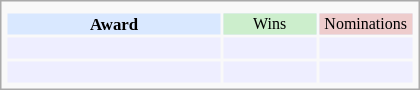<table class="infobox" style="width: 25em; text-align: left; font-size: 70%; vertical-align: middle;">
<tr>
<td colspan="3" style="text-align:center;"></td>
</tr>
<tr bgcolor=#D9E8FF style="text-align:center;">
<th style="vertical-align: middle;">Award</th>
<td style="background:#cceecc; font-size:8pt;" width="60px">Wins</td>
<td style="background:#eecccc; font-size:8pt;" width="60px">Nominations</td>
</tr>
<tr bgcolor=#eeeeff>
<td align="center"><br></td>
<td></td>
<td></td>
</tr>
<tr bgcolor=#eeeeff>
<td align="center"><br></td>
<td></td>
<td></td>
</tr>
</table>
